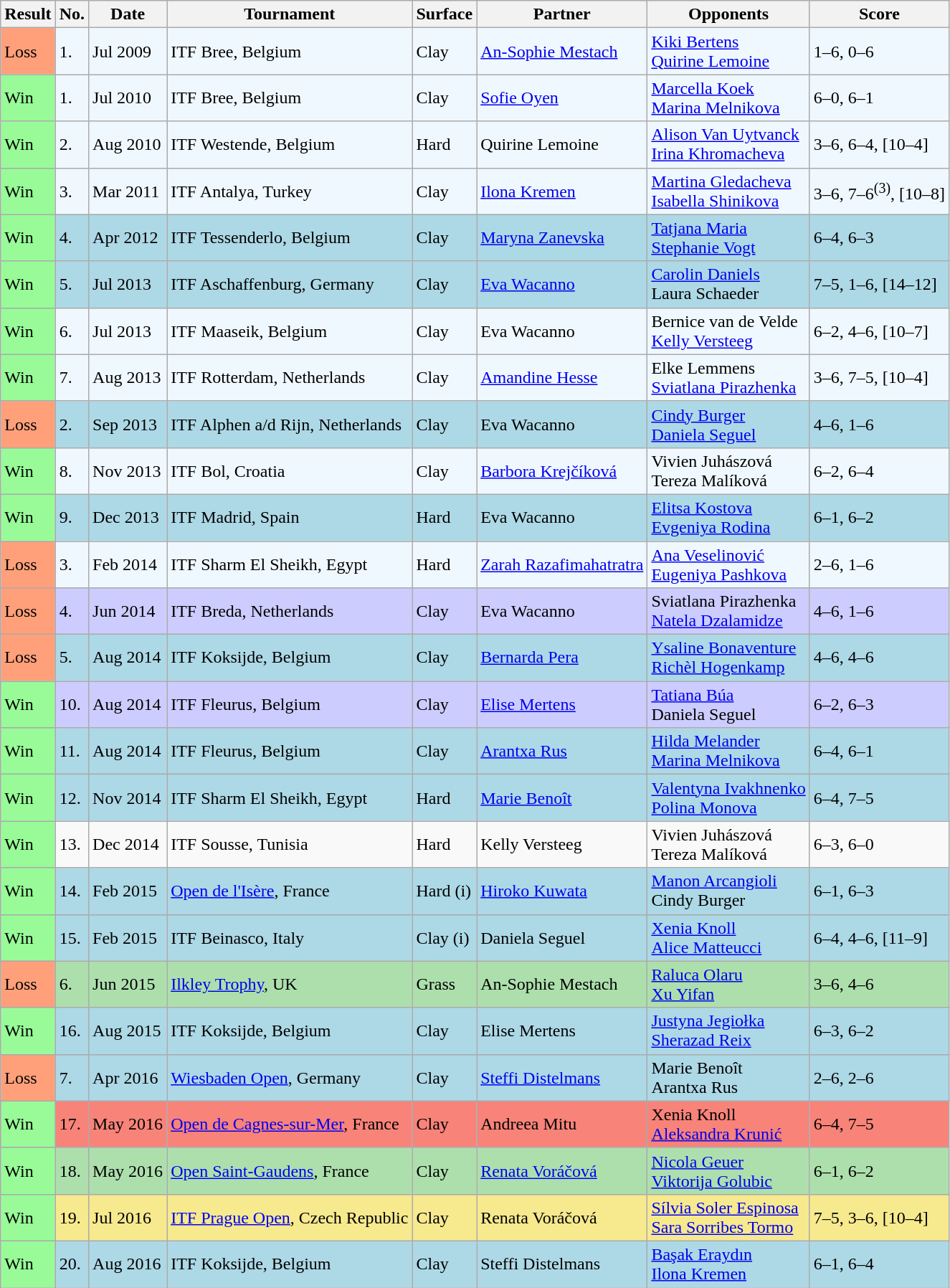<table class="sortable wikitable">
<tr>
<th>Result</th>
<th>No.</th>
<th>Date</th>
<th>Tournament</th>
<th>Surface</th>
<th>Partner</th>
<th>Opponents</th>
<th class="unsortable">Score</th>
</tr>
<tr style="background:#f0f8ff;">
<td style="background:#ffa07a;">Loss</td>
<td>1.</td>
<td>Jul 2009</td>
<td>ITF Bree, Belgium</td>
<td>Clay</td>
<td> <a href='#'>An-Sophie Mestach</a></td>
<td> <a href='#'>Kiki Bertens</a> <br>  <a href='#'>Quirine Lemoine</a></td>
<td>1–6, 0–6</td>
</tr>
<tr style="background:#f0f8ff;">
<td style="background:#98fb98;">Win</td>
<td>1.</td>
<td>Jul 2010</td>
<td>ITF Bree, Belgium</td>
<td>Clay</td>
<td> <a href='#'>Sofie Oyen</a></td>
<td> <a href='#'>Marcella Koek</a> <br>  <a href='#'>Marina Melnikova</a></td>
<td>6–0, 6–1</td>
</tr>
<tr style="background:#f0f8ff;">
<td style="background:#98fb98;">Win</td>
<td>2.</td>
<td>Aug 2010</td>
<td>ITF Westende, Belgium</td>
<td>Hard</td>
<td> Quirine Lemoine</td>
<td> <a href='#'>Alison Van Uytvanck</a> <br>  <a href='#'>Irina Khromacheva</a></td>
<td>3–6, 6–4, [10–4]</td>
</tr>
<tr style="background:#f0f8ff;">
<td style="background:#98fb98;">Win</td>
<td>3.</td>
<td>Mar 2011</td>
<td>ITF Antalya, Turkey</td>
<td>Clay</td>
<td> <a href='#'>Ilona Kremen</a></td>
<td> <a href='#'>Martina Gledacheva</a> <br>  <a href='#'>Isabella Shinikova</a></td>
<td>3–6, 7–6<sup>(3)</sup>, [10–8]</td>
</tr>
<tr style="background:lightblue;">
<td style="background:#98fb98;">Win</td>
<td>4.</td>
<td>Apr 2012</td>
<td>ITF Tessenderlo, Belgium</td>
<td>Clay</td>
<td> <a href='#'>Maryna Zanevska</a></td>
<td> <a href='#'>Tatjana Maria</a> <br>  <a href='#'>Stephanie Vogt</a></td>
<td>6–4, 6–3</td>
</tr>
<tr style="background:lightblue;">
<td style="background:#98fb98;">Win</td>
<td>5.</td>
<td>Jul 2013</td>
<td>ITF Aschaffenburg, Germany</td>
<td>Clay</td>
<td> <a href='#'>Eva Wacanno</a></td>
<td> <a href='#'>Carolin Daniels</a> <br>  Laura Schaeder</td>
<td>7–5, 1–6, [14–12]</td>
</tr>
<tr style="background:#f0f8ff;">
<td style="background:#98fb98;">Win</td>
<td>6.</td>
<td>Jul 2013</td>
<td>ITF Maaseik, Belgium</td>
<td>Clay</td>
<td> Eva Wacanno</td>
<td> Bernice van de Velde <br>  <a href='#'>Kelly Versteeg</a></td>
<td>6–2, 4–6, [10–7]</td>
</tr>
<tr style="background:#f0f8ff;">
<td style="background:#98fb98;">Win</td>
<td>7.</td>
<td>Aug 2013</td>
<td>ITF Rotterdam, Netherlands</td>
<td>Clay</td>
<td> <a href='#'>Amandine Hesse</a></td>
<td> Elke Lemmens <br>  <a href='#'>Sviatlana Pirazhenka</a></td>
<td>3–6, 7–5, [10–4]</td>
</tr>
<tr style="background:lightblue;">
<td style="background:#ffa07a;">Loss</td>
<td>2.</td>
<td>Sep 2013</td>
<td>ITF Alphen a/d Rijn, Netherlands</td>
<td>Clay</td>
<td> Eva Wacanno</td>
<td> <a href='#'>Cindy Burger</a> <br>  <a href='#'>Daniela Seguel</a></td>
<td>4–6, 1–6</td>
</tr>
<tr style="background:#f0f8ff;">
<td style="background:#98fb98;">Win</td>
<td>8.</td>
<td>Nov 2013</td>
<td>ITF Bol, Croatia</td>
<td>Clay</td>
<td> <a href='#'>Barbora Krejčíková</a></td>
<td> Vivien Juhászová <br>  Tereza Malíková</td>
<td>6–2, 6–4</td>
</tr>
<tr style="background:lightblue;">
<td style="background:#98fb98;">Win</td>
<td>9.</td>
<td>Dec 2013</td>
<td>ITF Madrid, Spain</td>
<td>Hard</td>
<td> Eva Wacanno</td>
<td> <a href='#'>Elitsa Kostova</a> <br>  <a href='#'>Evgeniya Rodina</a></td>
<td>6–1, 6–2</td>
</tr>
<tr style="background:#f0f8ff;">
<td style="background:#ffa07a;">Loss</td>
<td>3.</td>
<td>Feb 2014</td>
<td>ITF Sharm El Sheikh, Egypt</td>
<td>Hard</td>
<td> <a href='#'>Zarah Razafimahatratra</a></td>
<td> <a href='#'>Ana Veselinović</a> <br>  <a href='#'>Eugeniya Pashkova</a></td>
<td>2–6, 1–6</td>
</tr>
<tr style="background:#ccf;">
<td style="background:#ffa07a;">Loss</td>
<td>4.</td>
<td>Jun 2014</td>
<td>ITF Breda, Netherlands</td>
<td>Clay</td>
<td> Eva Wacanno</td>
<td> Sviatlana Pirazhenka <br>  <a href='#'>Natela Dzalamidze</a></td>
<td>4–6, 1–6</td>
</tr>
<tr style="background:lightblue;">
<td style="background:#ffa07a;">Loss</td>
<td>5.</td>
<td>Aug 2014</td>
<td>ITF Koksijde, Belgium</td>
<td>Clay</td>
<td> <a href='#'>Bernarda Pera</a></td>
<td> <a href='#'>Ysaline Bonaventure</a> <br>  <a href='#'>Richèl Hogenkamp</a></td>
<td>4–6, 4–6</td>
</tr>
<tr style="background:#ccf;">
<td style="background:#98fb98;">Win</td>
<td>10.</td>
<td>Aug 2014</td>
<td>ITF Fleurus, Belgium</td>
<td>Clay</td>
<td> <a href='#'>Elise Mertens</a></td>
<td> <a href='#'>Tatiana Búa</a> <br>  Daniela Seguel</td>
<td>6–2, 6–3</td>
</tr>
<tr style="background:lightblue;">
<td style="background:#98fb98;">Win</td>
<td>11.</td>
<td>Aug 2014</td>
<td>ITF Fleurus, Belgium</td>
<td>Clay</td>
<td> <a href='#'>Arantxa Rus</a></td>
<td> <a href='#'>Hilda Melander</a> <br>  <a href='#'>Marina Melnikova</a></td>
<td>6–4, 6–1</td>
</tr>
<tr style="background:lightblue;">
<td style="background:#98fb98;">Win</td>
<td>12.</td>
<td>Nov 2014</td>
<td>ITF Sharm El Sheikh, Egypt</td>
<td>Hard</td>
<td> <a href='#'>Marie Benoît</a></td>
<td> <a href='#'>Valentyna Ivakhnenko</a> <br>  <a href='#'>Polina Monova</a></td>
<td>6–4, 7–5</td>
</tr>
<tr>
<td style="background:#98fb98;">Win</td>
<td>13.</td>
<td>Dec 2014</td>
<td>ITF Sousse, Tunisia</td>
<td>Hard</td>
<td> Kelly Versteeg</td>
<td> Vivien Juhászová <br>  Tereza Malíková</td>
<td>6–3, 6–0</td>
</tr>
<tr style="background:lightblue;">
<td style="background:#98fb98;">Win</td>
<td>14.</td>
<td>Feb 2015</td>
<td><a href='#'>Open de l'Isère</a>, France</td>
<td>Hard (i)</td>
<td> <a href='#'>Hiroko Kuwata</a></td>
<td> <a href='#'>Manon Arcangioli</a> <br>  Cindy Burger</td>
<td>6–1, 6–3</td>
</tr>
<tr style="background:lightblue;">
<td style="background:#98fb98;">Win</td>
<td>15.</td>
<td>Feb 2015</td>
<td>ITF Beinasco, Italy</td>
<td>Clay (i)</td>
<td> Daniela Seguel</td>
<td> <a href='#'>Xenia Knoll</a> <br>  <a href='#'>Alice Matteucci</a></td>
<td>6–4, 4–6, [11–9]</td>
</tr>
<tr style="background:#addfad;">
<td style="background:#ffa07a;">Loss</td>
<td>6.</td>
<td>Jun 2015</td>
<td><a href='#'>Ilkley Trophy</a>, UK</td>
<td>Grass</td>
<td> An-Sophie Mestach</td>
<td> <a href='#'>Raluca Olaru</a> <br>  <a href='#'>Xu Yifan</a></td>
<td>3–6, 4–6</td>
</tr>
<tr style="background:lightblue;">
<td style="background:#98fb98;">Win</td>
<td>16.</td>
<td>Aug 2015</td>
<td>ITF Koksijde, Belgium</td>
<td>Clay</td>
<td> Elise Mertens</td>
<td> <a href='#'>Justyna Jegiołka</a> <br>  <a href='#'>Sherazad Reix</a></td>
<td>6–3, 6–2</td>
</tr>
<tr style="background:lightblue;">
<td style="background:#ffa07a;">Loss</td>
<td>7.</td>
<td>Apr 2016</td>
<td><a href='#'>Wiesbaden Open</a>, Germany</td>
<td>Clay</td>
<td> <a href='#'>Steffi Distelmans</a></td>
<td> Marie Benoît <br>  Arantxa Rus</td>
<td>2–6, 2–6</td>
</tr>
<tr style="background:#f88379;">
<td style="background:#98fb98;">Win</td>
<td>17.</td>
<td>May 2016</td>
<td><a href='#'>Open de Cagnes-sur-Mer</a>, France</td>
<td>Clay</td>
<td> Andreea Mitu</td>
<td> Xenia Knoll <br>  <a href='#'>Aleksandra Krunić</a></td>
<td>6–4, 7–5</td>
</tr>
<tr style="background:#addfad;">
<td style="background:#98fb98;">Win</td>
<td>18.</td>
<td>May 2016</td>
<td><a href='#'>Open Saint-Gaudens</a>, France</td>
<td>Clay</td>
<td> <a href='#'>Renata Voráčová</a></td>
<td> <a href='#'>Nicola Geuer</a> <br>  <a href='#'>Viktorija Golubic</a></td>
<td>6–1, 6–2</td>
</tr>
<tr style="background:#f7e98e;">
<td style="background:#98fb98;">Win</td>
<td>19.</td>
<td>Jul 2016</td>
<td><a href='#'>ITF Prague Open</a>, Czech Republic</td>
<td>Clay</td>
<td> Renata Voráčová</td>
<td> <a href='#'>Sílvia Soler Espinosa</a> <br>  <a href='#'>Sara Sorribes Tormo</a></td>
<td>7–5, 3–6, [10–4]</td>
</tr>
<tr style="background:lightblue;">
<td style="background:#98fb98;">Win</td>
<td>20.</td>
<td>Aug 2016</td>
<td>ITF Koksijde, Belgium</td>
<td>Clay</td>
<td> Steffi Distelmans</td>
<td> <a href='#'>Başak Eraydın</a> <br>  <a href='#'>Ilona Kremen</a></td>
<td>6–1, 6–4</td>
</tr>
</table>
